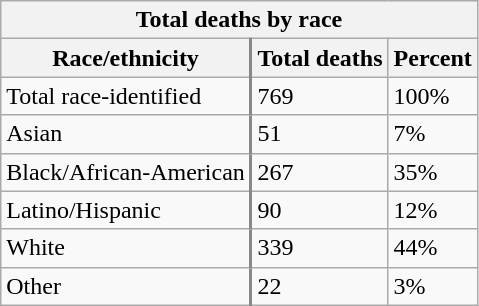<table class="wikitable sortable">
<tr>
<th colspan="3">Total deaths by race </th>
</tr>
<tr>
<th>Race/ethnicity</th>
<th style="border-left: 2px solid #888;">Total deaths</th>
<th>Percent</th>
</tr>
<tr>
<td>Total race-identified</td>
<td style="border-left: 2px solid #888;">769</td>
<td>100%</td>
</tr>
<tr>
<td>Asian</td>
<td style="border-left: 2px solid #888;">51</td>
<td>7%</td>
</tr>
<tr>
<td>Black/African-American</td>
<td style="border-left: 2px solid #888;">267</td>
<td>35%</td>
</tr>
<tr>
<td>Latino/Hispanic</td>
<td style="border-left: 2px solid #888;">90</td>
<td>12%</td>
</tr>
<tr>
<td>White</td>
<td style="border-left: 2px solid #888;">339</td>
<td>44%</td>
</tr>
<tr>
<td>Other</td>
<td style="border-left: 2px solid #888;">22</td>
<td>3%</td>
</tr>
</table>
